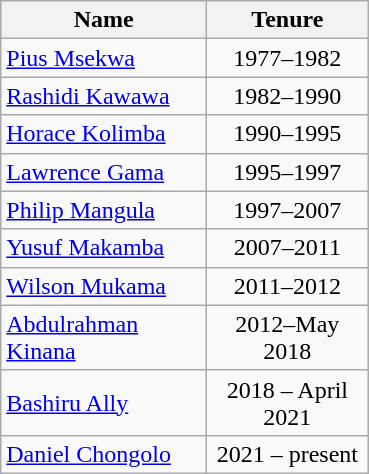<table class="wikitable">
<tr>
<th style="width:130px">Name</th>
<th style="width:100px">Tenure</th>
</tr>
<tr>
<td><a href='#'>Pius Msekwa</a></td>
<td align="center">1977–1982</td>
</tr>
<tr>
<td><a href='#'>Rashidi Kawawa</a></td>
<td align="center">1982–1990</td>
</tr>
<tr>
<td><a href='#'>Horace Kolimba</a></td>
<td align="center">1990–1995</td>
</tr>
<tr>
<td><a href='#'>Lawrence Gama</a></td>
<td align="center">1995–1997</td>
</tr>
<tr>
<td><a href='#'>Philip Mangula</a></td>
<td align="center">1997–2007</td>
</tr>
<tr>
<td><a href='#'>Yusuf Makamba</a></td>
<td align="center">2007–2011</td>
</tr>
<tr>
<td><a href='#'>Wilson Mukama</a></td>
<td align="center">2011–2012</td>
</tr>
<tr>
<td><a href='#'>Abdulrahman Kinana</a></td>
<td align="center">2012–May 2018</td>
</tr>
<tr>
<td><a href='#'>Bashiru Ally</a></td>
<td align="center">2018 – April 2021</td>
</tr>
<tr>
<td><a href='#'>Daniel Chongolo</a></td>
<td align="center">2021 – present</td>
</tr>
</table>
